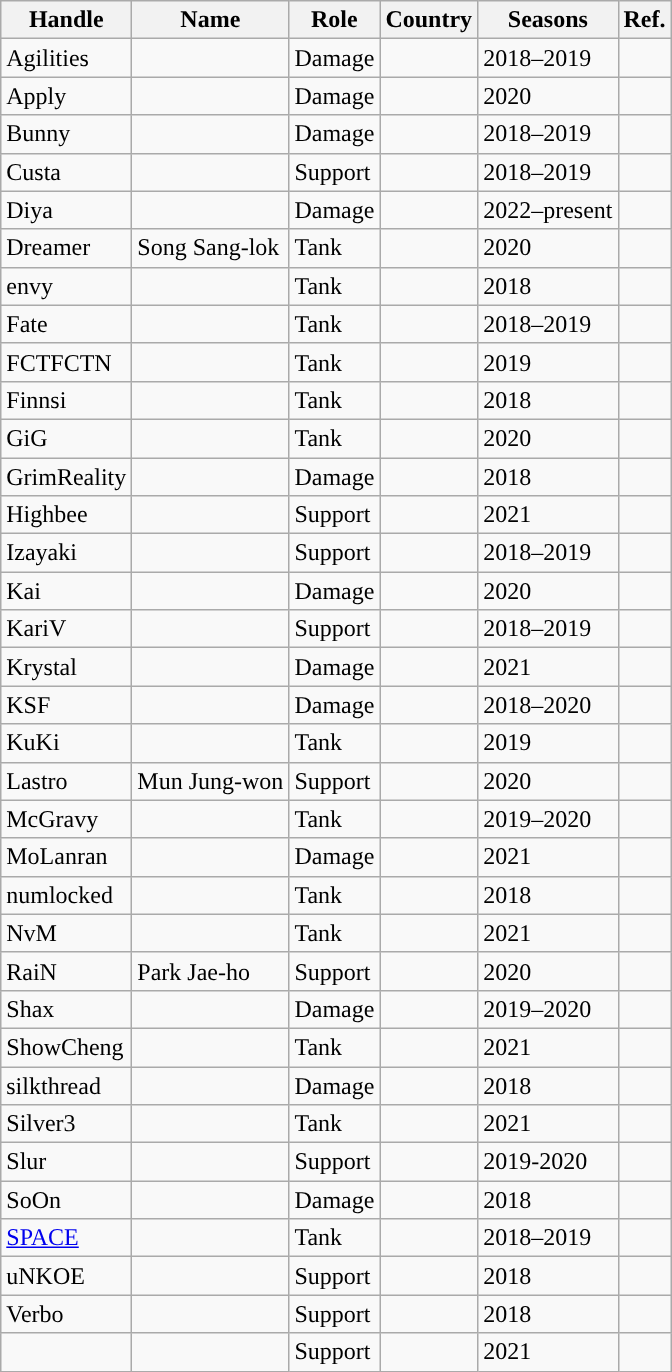<table class="wikitable sortable" style="text-align:left;">
<tr>
<th style="background-color:#">Handle</th>
<th style="background-color:#">Name</th>
<th style="background-color:#">Role</th>
<th style="background-color:#">Country</th>
<th style="background-color:#">Seasons</th>
<th style="background-color:#">Ref.</th>
</tr>
<tr>
<td>Agilities</td>
<td></td>
<td>Damage</td>
<td></td>
<td>2018–2019</td>
<td></td>
</tr>
<tr>
<td>Apply</td>
<td></td>
<td>Damage</td>
<td></td>
<td>2020</td>
<td></td>
</tr>
<tr>
<td>Bunny</td>
<td></td>
<td>Damage</td>
<td></td>
<td>2018–2019</td>
<td></td>
</tr>
<tr>
<td>Custa</td>
<td></td>
<td>Support</td>
<td></td>
<td>2018–2019</td>
<td></td>
</tr>
<tr>
<td>Diya</td>
<td></td>
<td>Damage</td>
<td></td>
<td>2022–present</td>
<td></td>
</tr>
<tr>
<td>Dreamer</td>
<td>Song Sang-lok</td>
<td>Tank</td>
<td></td>
<td>2020</td>
<td></td>
</tr>
<tr>
<td>envy</td>
<td></td>
<td>Tank</td>
<td></td>
<td>2018</td>
<td></td>
</tr>
<tr>
<td>Fate</td>
<td></td>
<td>Tank</td>
<td></td>
<td>2018–2019</td>
<td></td>
</tr>
<tr>
<td>FCTFCTN</td>
<td></td>
<td>Tank</td>
<td></td>
<td>2019</td>
<td></td>
</tr>
<tr>
<td>Finnsi</td>
<td></td>
<td>Tank</td>
<td></td>
<td>2018</td>
<td></td>
</tr>
<tr>
<td>GiG</td>
<td></td>
<td>Tank</td>
<td></td>
<td>2020</td>
<td></td>
</tr>
<tr>
<td>GrimReality</td>
<td></td>
<td>Damage</td>
<td></td>
<td>2018</td>
<td></td>
</tr>
<tr>
<td>Highbee</td>
<td></td>
<td>Support</td>
<td></td>
<td>2021</td>
<td></td>
</tr>
<tr>
<td>Izayaki</td>
<td></td>
<td>Support</td>
<td></td>
<td>2018–2019</td>
<td></td>
</tr>
<tr>
<td>Kai</td>
<td></td>
<td>Damage</td>
<td></td>
<td>2020</td>
<td></td>
</tr>
<tr>
<td>KariV</td>
<td></td>
<td>Support</td>
<td></td>
<td>2018–2019</td>
<td></td>
</tr>
<tr>
<td>Krystal</td>
<td></td>
<td>Damage</td>
<td></td>
<td>2021</td>
<td></td>
</tr>
<tr>
<td>KSF</td>
<td></td>
<td>Damage</td>
<td></td>
<td>2018–2020</td>
<td></td>
</tr>
<tr>
<td>KuKi</td>
<td></td>
<td>Tank</td>
<td></td>
<td>2019</td>
<td></td>
</tr>
<tr>
<td>Lastro</td>
<td>Mun Jung-won</td>
<td>Support</td>
<td></td>
<td>2020</td>
<td></td>
</tr>
<tr>
<td>McGravy</td>
<td></td>
<td>Tank</td>
<td></td>
<td>2019–2020</td>
<td></td>
</tr>
<tr>
<td>MoLanran</td>
<td></td>
<td>Damage</td>
<td></td>
<td>2021</td>
<td></td>
</tr>
<tr>
<td>numlocked</td>
<td></td>
<td>Tank</td>
<td></td>
<td>2018</td>
<td></td>
</tr>
<tr>
<td>NvM</td>
<td></td>
<td>Tank</td>
<td></td>
<td>2021</td>
<td></td>
</tr>
<tr>
<td>RaiN</td>
<td>Park Jae-ho</td>
<td>Support</td>
<td></td>
<td>2020</td>
<td></td>
</tr>
<tr>
<td>Shax</td>
<td></td>
<td>Damage</td>
<td></td>
<td>2019–2020</td>
<td></td>
</tr>
<tr>
<td>ShowCheng</td>
<td></td>
<td>Tank</td>
<td></td>
<td>2021</td>
<td></td>
</tr>
<tr>
<td>silkthread</td>
<td></td>
<td>Damage</td>
<td></td>
<td>2018</td>
<td></td>
</tr>
<tr>
<td>Silver3</td>
<td></td>
<td>Tank</td>
<td></td>
<td>2021</td>
<td></td>
</tr>
<tr>
<td>Slur</td>
<td></td>
<td>Support</td>
<td></td>
<td>2019-2020</td>
<td></td>
</tr>
<tr>
<td>SoOn</td>
<td></td>
<td>Damage</td>
<td></td>
<td>2018</td>
<td></td>
</tr>
<tr>
<td><a href='#'>SPACE</a></td>
<td></td>
<td>Tank</td>
<td></td>
<td>2018–2019</td>
<td></td>
</tr>
<tr>
<td>uNKOE</td>
<td></td>
<td>Support</td>
<td></td>
<td>2018</td>
<td></td>
</tr>
<tr>
<td>Verbo</td>
<td></td>
<td>Support</td>
<td></td>
<td>2018</td>
<td></td>
</tr>
<tr>
<td></td>
<td></td>
<td>Support</td>
<td></td>
<td>2021</td>
<td></td>
</tr>
</table>
